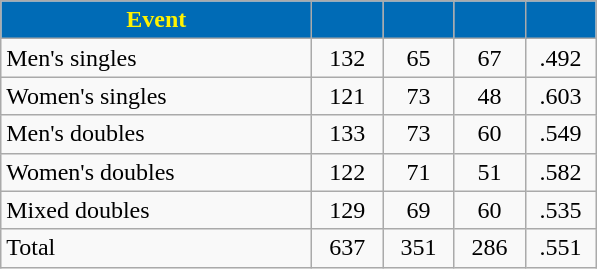<table class="wikitable" style="text-align:center">
<tr>
<th style="background:#006bb6; color:#fff200" width="200px">Event</th>
<th style="background:#006bb6; color:#fff200" width="40px"></th>
<th style="background:#006bb6; color:#fff200" width="40px"></th>
<th style="background:#006bb6; color:#fff200" width="40px"></th>
<th style="background:#006bb6; color:#fff200" width="40px"></th>
</tr>
<tr>
<td style="text-align:left">Men's singles</td>
<td>132</td>
<td>65</td>
<td>67</td>
<td>.492</td>
</tr>
<tr>
<td style="text-align:left">Women's singles</td>
<td>121</td>
<td>73</td>
<td>48</td>
<td>.603</td>
</tr>
<tr>
<td style="text-align:left">Men's doubles</td>
<td>133</td>
<td>73</td>
<td>60</td>
<td>.549</td>
</tr>
<tr>
<td style="text-align:left">Women's doubles</td>
<td>122</td>
<td>71</td>
<td>51</td>
<td>.582</td>
</tr>
<tr>
<td style="text-align:left">Mixed doubles</td>
<td>129</td>
<td>69</td>
<td>60</td>
<td>.535</td>
</tr>
<tr>
<td style="text-align:left">Total</td>
<td>637</td>
<td>351</td>
<td>286</td>
<td>.551</td>
</tr>
</table>
